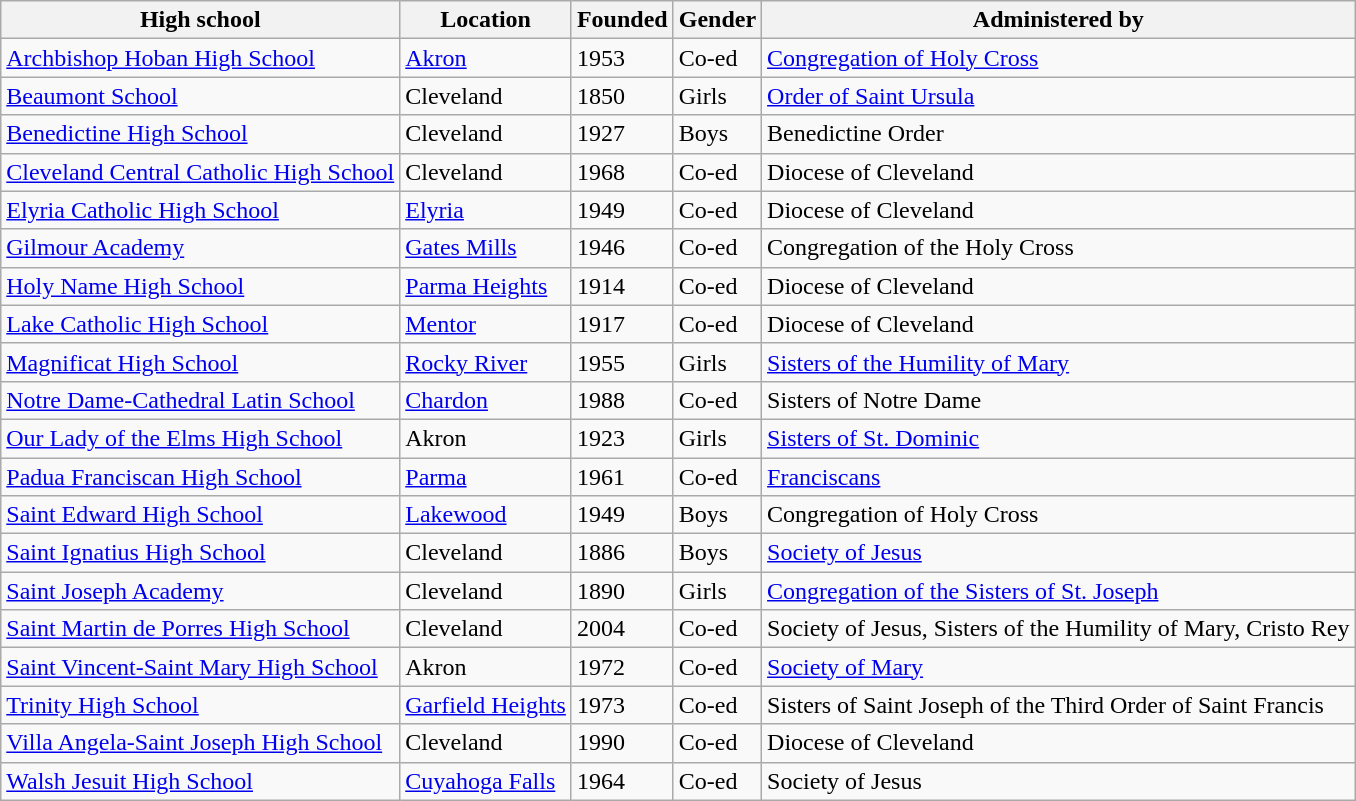<table class="wikitable sortable">
<tr>
<th>High school</th>
<th>Location</th>
<th>Founded</th>
<th>Gender</th>
<th>Administered by</th>
</tr>
<tr>
<td><a href='#'>Archbishop Hoban High School</a></td>
<td><a href='#'>Akron</a></td>
<td>1953</td>
<td>Co-ed</td>
<td><a href='#'>Congregation of Holy Cross</a></td>
</tr>
<tr>
<td><a href='#'>Beaumont School</a></td>
<td>Cleveland</td>
<td>1850</td>
<td>Girls</td>
<td><a href='#'>Order of Saint Ursula</a></td>
</tr>
<tr>
<td><a href='#'>Benedictine High School</a></td>
<td>Cleveland</td>
<td>1927</td>
<td>Boys</td>
<td>Benedictine Order</td>
</tr>
<tr>
<td><a href='#'>Cleveland Central Catholic High School</a></td>
<td>Cleveland</td>
<td>1968</td>
<td>Co-ed</td>
<td>Diocese of Cleveland</td>
</tr>
<tr>
<td><a href='#'>Elyria Catholic High School</a></td>
<td><a href='#'>Elyria</a></td>
<td>1949</td>
<td>Co-ed</td>
<td>Diocese of Cleveland</td>
</tr>
<tr>
<td><a href='#'>Gilmour Academy</a></td>
<td><a href='#'>Gates Mills</a></td>
<td>1946</td>
<td>Co-ed</td>
<td>Congregation of the Holy Cross</td>
</tr>
<tr>
<td><a href='#'>Holy Name High School</a></td>
<td><a href='#'>Parma Heights</a></td>
<td>1914</td>
<td>Co-ed</td>
<td>Diocese of Cleveland</td>
</tr>
<tr>
<td><a href='#'>Lake Catholic High School</a></td>
<td><a href='#'>Mentor</a></td>
<td>1917</td>
<td>Co-ed</td>
<td>Diocese of Cleveland</td>
</tr>
<tr>
<td><a href='#'>Magnificat High School</a></td>
<td><a href='#'>Rocky River</a></td>
<td>1955</td>
<td>Girls</td>
<td><a href='#'>Sisters of the Humility of Mary</a></td>
</tr>
<tr>
<td><a href='#'>Notre Dame-Cathedral Latin School</a></td>
<td><a href='#'>Chardon</a></td>
<td>1988</td>
<td>Co-ed</td>
<td>Sisters of Notre Dame</td>
</tr>
<tr>
<td><a href='#'>Our Lady of the Elms High School</a></td>
<td>Akron</td>
<td>1923</td>
<td>Girls</td>
<td><a href='#'>Sisters of St. Dominic</a></td>
</tr>
<tr>
<td><a href='#'>Padua Franciscan High School</a></td>
<td><a href='#'>Parma</a></td>
<td>1961</td>
<td>Co-ed</td>
<td><a href='#'>Franciscans</a></td>
</tr>
<tr>
<td><a href='#'>Saint Edward High School</a></td>
<td><a href='#'>Lakewood</a></td>
<td>1949</td>
<td>Boys</td>
<td>Congregation of Holy Cross</td>
</tr>
<tr>
<td><a href='#'>Saint Ignatius High School</a></td>
<td>Cleveland</td>
<td>1886</td>
<td>Boys</td>
<td><a href='#'>Society of Jesus</a></td>
</tr>
<tr>
<td><a href='#'>Saint Joseph Academy</a></td>
<td>Cleveland</td>
<td>1890</td>
<td>Girls</td>
<td><a href='#'>Congregation of the Sisters of St. Joseph</a></td>
</tr>
<tr>
<td><a href='#'>Saint Martin de Porres High School</a></td>
<td>Cleveland</td>
<td>2004</td>
<td>Co-ed</td>
<td>Society of Jesus, Sisters of the Humility of Mary, Cristo Rey</td>
</tr>
<tr>
<td><a href='#'>Saint Vincent-Saint Mary High School</a></td>
<td>Akron</td>
<td>1972</td>
<td>Co-ed</td>
<td><a href='#'>Society of Mary</a></td>
</tr>
<tr>
<td><a href='#'>Trinity High School</a></td>
<td><a href='#'>Garfield Heights</a></td>
<td>1973</td>
<td>Co-ed</td>
<td>Sisters of Saint Joseph of the Third Order of Saint Francis</td>
</tr>
<tr>
<td><a href='#'>Villa Angela-Saint Joseph High School</a></td>
<td>Cleveland</td>
<td>1990</td>
<td>Co-ed</td>
<td>Diocese of Cleveland</td>
</tr>
<tr>
<td><a href='#'>Walsh Jesuit High School</a></td>
<td><a href='#'>Cuyahoga Falls</a></td>
<td>1964</td>
<td>Co-ed</td>
<td>Society of Jesus</td>
</tr>
</table>
